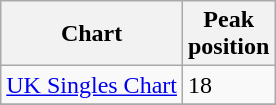<table class="wikitable">
<tr>
<th>Chart</th>
<th>Peak<br>position</th>
</tr>
<tr>
<td><a href='#'>UK Singles Chart</a></td>
<td>18</td>
</tr>
<tr>
</tr>
</table>
